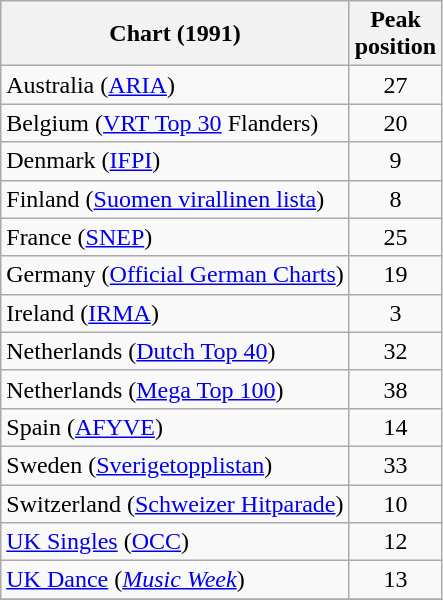<table class="wikitable sortable">
<tr>
<th>Chart (1991)</th>
<th>Peak<br>position</th>
</tr>
<tr>
<td>Australia (<a href='#'>ARIA</a>)</td>
<td align="center">27</td>
</tr>
<tr>
<td>Belgium (<a href='#'>VRT Top 30</a> Flanders)</td>
<td align="center">20</td>
</tr>
<tr>
<td>Denmark (<a href='#'>IFPI</a>)</td>
<td align="center">9</td>
</tr>
<tr>
<td>Finland (<a href='#'>Suomen virallinen lista</a>)</td>
<td align="center">8</td>
</tr>
<tr>
<td>France (<a href='#'>SNEP</a>)</td>
<td align="center">25</td>
</tr>
<tr>
<td>Germany (<a href='#'>Official German Charts</a>)</td>
<td align="center">19</td>
</tr>
<tr>
<td>Ireland (<a href='#'>IRMA</a>)</td>
<td align="center">3</td>
</tr>
<tr>
<td>Netherlands (<a href='#'>Dutch Top 40</a>)</td>
<td align="center">32</td>
</tr>
<tr>
<td>Netherlands (<a href='#'>Mega Top 100</a>)</td>
<td align="center">38</td>
</tr>
<tr>
<td>Spain (<a href='#'>AFYVE</a>)</td>
<td align="center">14</td>
</tr>
<tr>
<td>Sweden (<a href='#'>Sverigetopplistan</a>)</td>
<td align="center">33</td>
</tr>
<tr>
<td>Switzerland (<a href='#'>Schweizer Hitparade</a>)</td>
<td align="center">10</td>
</tr>
<tr>
<td><a href='#'>UK Singles</a> (<a href='#'>OCC</a>)</td>
<td align="center">12</td>
</tr>
<tr>
<td><a href='#'>UK Dance</a> (<em><a href='#'>Music Week</a></em>)</td>
<td align="center">13</td>
</tr>
<tr>
</tr>
</table>
